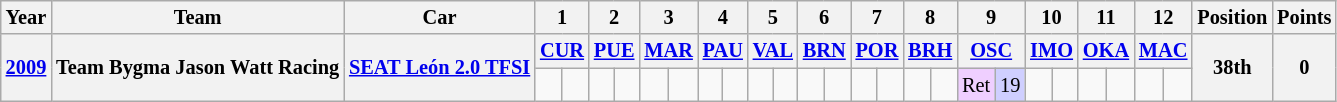<table class="wikitable" style="text-align:center; font-size:85%">
<tr>
<th>Year</th>
<th>Team</th>
<th>Car</th>
<th colspan=2>1</th>
<th colspan=2>2</th>
<th colspan=2>3</th>
<th colspan=2>4</th>
<th colspan=2>5</th>
<th colspan=2>6</th>
<th colspan=2>7</th>
<th colspan=2>8</th>
<th colspan=2>9</th>
<th colspan=2>10</th>
<th colspan=2>11</th>
<th colspan=2>12</th>
<th>Position</th>
<th>Points</th>
</tr>
<tr>
<th rowspan=2><a href='#'>2009</a></th>
<th rowspan=2>Team Bygma Jason Watt Racing</th>
<th rowspan=2><a href='#'>SEAT León 2.0 TFSI</a></th>
<th colspan=2><a href='#'>CUR</a></th>
<th colspan=2><a href='#'>PUE</a></th>
<th colspan=2><a href='#'>MAR</a></th>
<th colspan=2><a href='#'>PAU</a></th>
<th colspan=2><a href='#'>VAL</a></th>
<th colspan=2><a href='#'>BRN</a></th>
<th colspan=2><a href='#'>POR</a></th>
<th colspan=2><a href='#'>BRH</a></th>
<th colspan=2><a href='#'>OSC</a></th>
<th colspan=2><a href='#'>IMO</a></th>
<th colspan=2><a href='#'>OKA</a></th>
<th colspan=2><a href='#'>MAC</a></th>
<th rowspan=2>38th</th>
<th rowspan=2>0</th>
</tr>
<tr>
<td></td>
<td></td>
<td></td>
<td></td>
<td></td>
<td></td>
<td></td>
<td></td>
<td></td>
<td></td>
<td></td>
<td></td>
<td></td>
<td></td>
<td></td>
<td></td>
<td style="background:#efcfff;">Ret</td>
<td style="background:#cfcfff;">19</td>
<td></td>
<td></td>
<td></td>
<td></td>
<td></td>
<td></td>
</tr>
</table>
